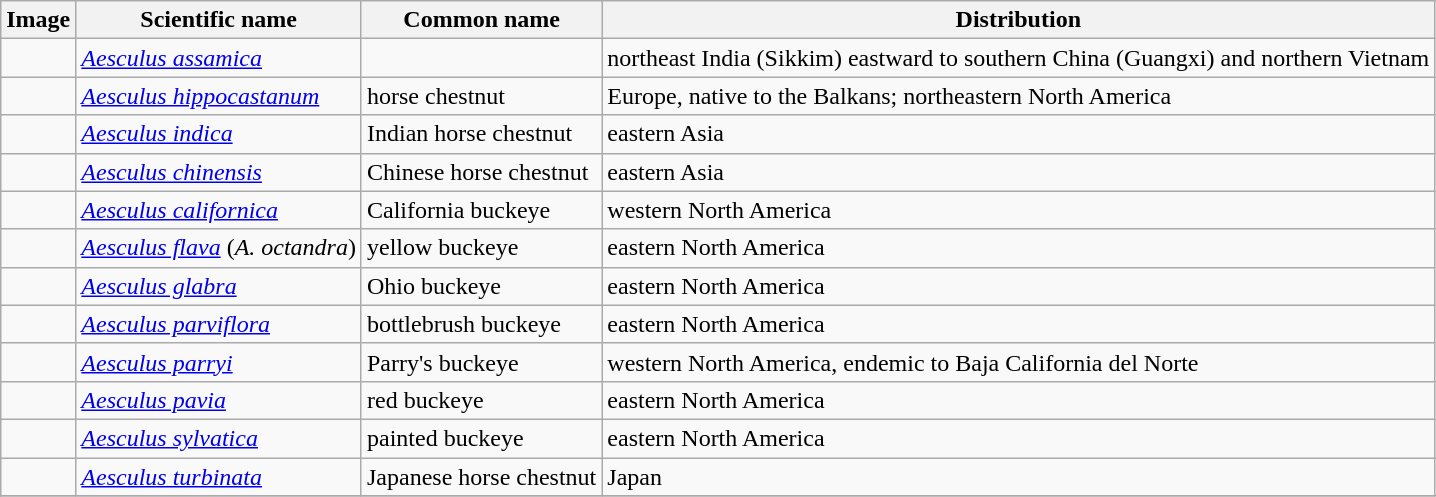<table class="wikitable">
<tr>
<th>Image</th>
<th>Scientific name</th>
<th>Common name</th>
<th>Distribution</th>
</tr>
<tr>
<td></td>
<td><em><a href='#'>Aesculus assamica</a></em></td>
<td></td>
<td>northeast India (Sikkim) eastward to southern China (Guangxi) and northern Vietnam</td>
</tr>
<tr>
<td></td>
<td><em><a href='#'>Aesculus hippocastanum</a></em></td>
<td>horse chestnut</td>
<td>Europe, native to the Balkans; northeastern North America</td>
</tr>
<tr>
<td></td>
<td><em><a href='#'>Aesculus indica</a></em></td>
<td>Indian horse chestnut</td>
<td>eastern Asia</td>
</tr>
<tr>
<td></td>
<td><em><a href='#'>Aesculus chinensis</a></em></td>
<td>Chinese horse chestnut</td>
<td>eastern Asia</td>
</tr>
<tr>
<td></td>
<td><em><a href='#'>Aesculus californica</a></em></td>
<td>California buckeye</td>
<td>western North America</td>
</tr>
<tr>
<td></td>
<td><em><a href='#'>Aesculus flava</a></em> (<em>A. octandra</em>)</td>
<td>yellow buckeye</td>
<td>eastern North America</td>
</tr>
<tr>
<td></td>
<td><em><a href='#'>Aesculus glabra</a></em></td>
<td>Ohio buckeye</td>
<td>eastern North America</td>
</tr>
<tr>
<td></td>
<td><em><a href='#'>Aesculus parviflora</a></em></td>
<td>bottlebrush buckeye</td>
<td>eastern North America</td>
</tr>
<tr>
<td></td>
<td><em><a href='#'>Aesculus parryi</a></em></td>
<td>Parry's buckeye</td>
<td>western North America, endemic to Baja California del Norte</td>
</tr>
<tr>
<td></td>
<td><em><a href='#'>Aesculus pavia</a></em></td>
<td>red buckeye</td>
<td>eastern North America</td>
</tr>
<tr>
<td></td>
<td><em><a href='#'>Aesculus sylvatica</a></em></td>
<td>painted buckeye</td>
<td>eastern North America</td>
</tr>
<tr>
<td></td>
<td><em><a href='#'>Aesculus turbinata</a></em></td>
<td>Japanese horse chestnut</td>
<td>Japan</td>
</tr>
<tr>
</tr>
</table>
